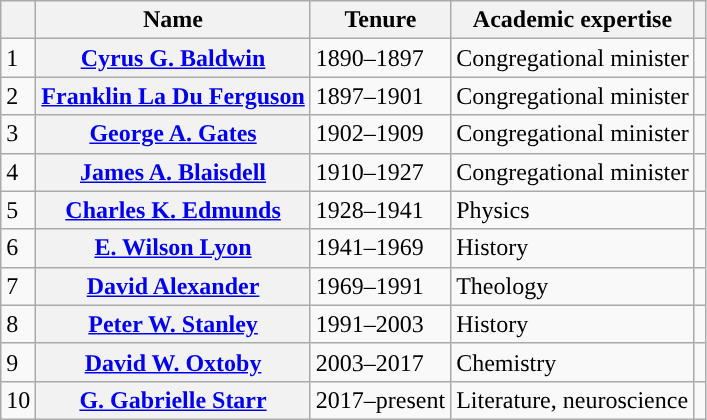<table class="wikitable plainrowheaders" style="border:2px solid #">
<tr>
<th scope="col"></th>
<th scope="col">Name</th>
<th scope="col">Tenure</th>
<th scope="col">Academic expertise</th>
<th scope="col"></th>
</tr>
<tr>
<td>1</td>
<th scope="row"><a href='#'>Cyrus G. Baldwin</a></th>
<td>1890–1897</td>
<td>Congregational minister</td>
<td></td>
</tr>
<tr>
<td>2</td>
<th scope="row"><a href='#'>Franklin La Du Ferguson</a></th>
<td>1897–1901</td>
<td>Congregational minister</td>
<td></td>
</tr>
<tr>
<td>3</td>
<th scope="row"><a href='#'>George A. Gates</a></th>
<td>1902–1909</td>
<td>Congregational minister</td>
<td></td>
</tr>
<tr>
<td>4</td>
<th scope="row"><a href='#'>James A. Blaisdell</a></th>
<td>1910–1927</td>
<td>Congregational minister</td>
<td></td>
</tr>
<tr>
<td>5</td>
<th scope="row"><a href='#'>Charles K. Edmunds</a></th>
<td>1928–1941</td>
<td>Physics</td>
<td></td>
</tr>
<tr>
<td>6</td>
<th scope="row"><a href='#'>E. Wilson Lyon</a></th>
<td>1941–1969</td>
<td>History</td>
<td></td>
</tr>
<tr>
<td>7</td>
<th scope="row"><a href='#'>David Alexander</a></th>
<td>1969–1991</td>
<td>Theology</td>
<td></td>
</tr>
<tr>
<td>8</td>
<th scope="row"><a href='#'>Peter W. Stanley</a></th>
<td>1991–2003</td>
<td>History</td>
<td></td>
</tr>
<tr>
<td>9</td>
<th scope="row"><a href='#'>David W. Oxtoby</a></th>
<td>2003–2017</td>
<td>Chemistry</td>
<td></td>
</tr>
<tr>
<td>10</td>
<th scope="row"><a href='#'>G. Gabrielle Starr</a></th>
<td>2017–present</td>
<td>Literature, neuroscience</td>
<td></td>
</tr>
</table>
